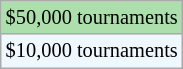<table class=wikitable style=font-size:85%>
<tr style="background:#addfad;">
<td>$50,000 tournaments</td>
</tr>
<tr style="background:#f0f8ff;">
<td>$10,000 tournaments</td>
</tr>
</table>
